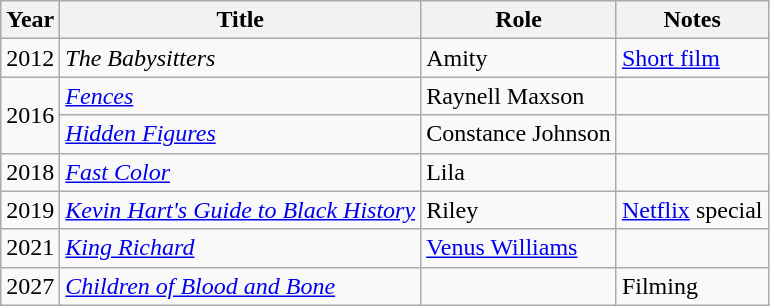<table class="wikitable sortable">
<tr>
<th>Year</th>
<th>Title</th>
<th>Role</th>
<th class="unsortable">Notes</th>
</tr>
<tr>
<td>2012</td>
<td><em>The Babysitters</em></td>
<td>Amity</td>
<td><a href='#'>Short film</a></td>
</tr>
<tr>
<td rowspan=2>2016</td>
<td><em><a href='#'>Fences</a></em></td>
<td>Raynell Maxson</td>
<td></td>
</tr>
<tr>
<td><em><a href='#'>Hidden Figures</a></em></td>
<td>Constance Johnson</td>
<td></td>
</tr>
<tr>
<td>2018</td>
<td><em><a href='#'>Fast Color</a></em></td>
<td>Lila</td>
<td></td>
</tr>
<tr>
<td>2019</td>
<td><em><a href='#'>Kevin Hart's Guide to Black History</a></em></td>
<td>Riley</td>
<td><a href='#'>Netflix</a> special</td>
</tr>
<tr>
<td>2021</td>
<td><em><a href='#'>King Richard</a></em></td>
<td><a href='#'>Venus Williams</a></td>
<td></td>
</tr>
<tr>
<td>2027</td>
<td><em><a href='#'>Children of Blood and Bone</a></em></td>
<td></td>
<td>Filming</td>
</tr>
</table>
